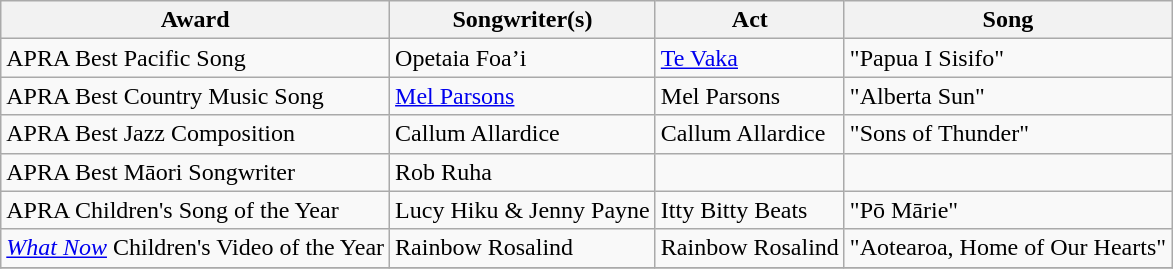<table class="wikitable">
<tr>
<th>Award</th>
<th>Songwriter(s)</th>
<th>Act</th>
<th>Song</th>
</tr>
<tr>
<td>APRA Best Pacific Song</td>
<td>Opetaia Foa’i</td>
<td><a href='#'>Te Vaka</a></td>
<td>"Papua I Sisifo"</td>
</tr>
<tr>
<td>APRA Best Country Music Song</td>
<td><a href='#'>Mel Parsons</a></td>
<td>Mel Parsons</td>
<td>"Alberta Sun"</td>
</tr>
<tr>
<td>APRA Best Jazz Composition</td>
<td>Callum Allardice</td>
<td>Callum Allardice</td>
<td>"Sons of Thunder"</td>
</tr>
<tr>
<td>APRA Best Māori Songwriter</td>
<td>Rob Ruha</td>
<td></td>
<td></td>
</tr>
<tr>
<td>APRA Children's Song of the Year</td>
<td>Lucy Hiku & Jenny Payne</td>
<td>Itty Bitty Beats</td>
<td>"Pō Mārie"</td>
</tr>
<tr>
<td><em><a href='#'>What Now</a></em> Children's Video of the Year</td>
<td>Rainbow Rosalind</td>
<td>Rainbow Rosalind</td>
<td>"Aotearoa, Home of Our Hearts"</td>
</tr>
<tr>
</tr>
</table>
